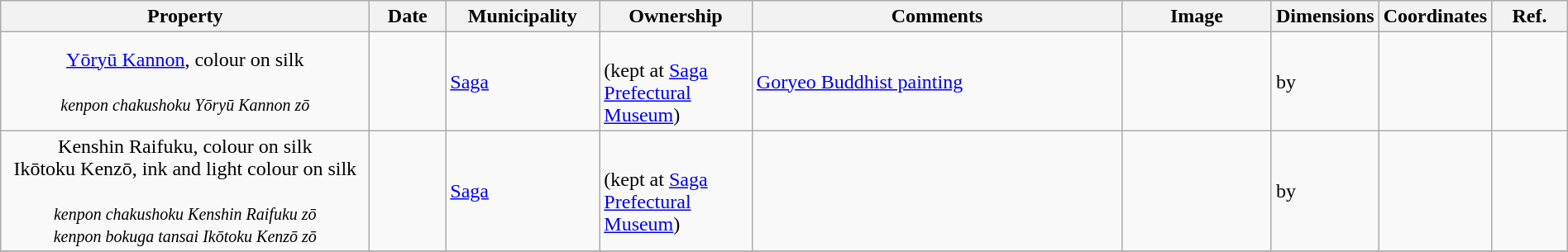<table class="wikitable sortable"  style="width:100%;">
<tr>
<th width="25%" align="left">Property</th>
<th width="5%" align="left">Date</th>
<th width="10%" align="left">Municipality</th>
<th width="10%" align="left">Ownership</th>
<th width="25%" align="left" class="unsortable">Comments</th>
<th width="10%" align="left" class="unsortable">Image</th>
<th width="5%" align="left" class="unsortable">Dimensions</th>
<th width="5%" align="left" class="unsortable">Coordinates</th>
<th width="5%" align="left" class="unsortable">Ref.</th>
</tr>
<tr>
<td align="center"><a href='#'>Yōryū Kannon</a>, colour on silk<br><br><small><em>kenpon chakushoku Yōryū Kannon zō</em></small></td>
<td></td>
<td><a href='#'>Saga</a></td>
<td><br>(kept at <a href='#'>Saga Prefectural Museum</a>)</td>
<td><a href='#'>Goryeo Buddhist painting</a></td>
<td></td>
<td> by </td>
<td></td>
<td></td>
</tr>
<tr>
<td align="center">Kenshin Raifuku, colour on silk<br>Ikōtoku Kenzō, ink and light colour on silk<br><br><small><em>kenpon chakushoku Kenshin Raifuku zō<br>kenpon bokuga tansai Ikōtoku Kenzō zō</em></small></td>
<td></td>
<td><a href='#'>Saga</a></td>
<td><br>(kept at <a href='#'>Saga Prefectural Museum</a>)</td>
<td></td>
<td></td>
<td> by </td>
<td></td>
<td> </td>
</tr>
<tr>
</tr>
</table>
